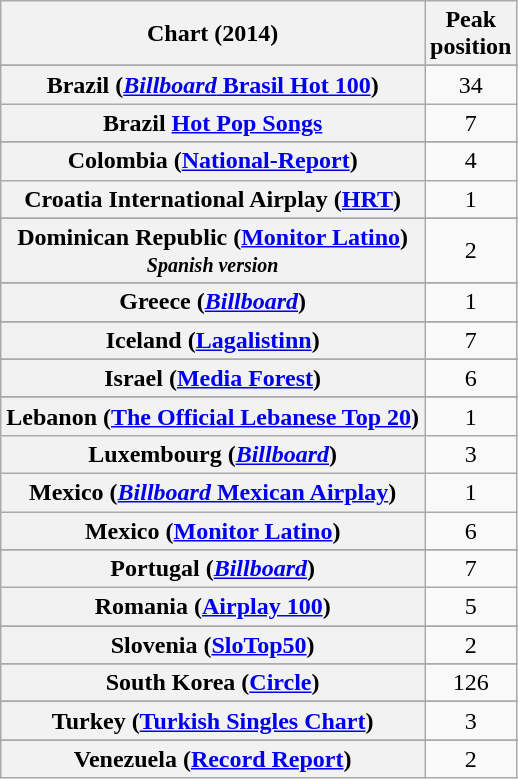<table class="wikitable sortable plainrowheaders" style="text-align:center">
<tr>
<th scope="col">Chart (2014)</th>
<th scope="col">Peak<br>position</th>
</tr>
<tr>
</tr>
<tr>
</tr>
<tr>
</tr>
<tr>
</tr>
<tr>
</tr>
<tr>
<th scope="row">Brazil (<a href='#'><em>Billboard</em> Brasil Hot 100</a>)</th>
<td>34</td>
</tr>
<tr>
<th scope="row">Brazil <a href='#'>Hot Pop Songs</a></th>
<td>7</td>
</tr>
<tr>
</tr>
<tr>
</tr>
<tr>
</tr>
<tr>
<th scope="row">Colombia (<a href='#'>National-Report</a>) </th>
<td>4</td>
</tr>
<tr>
<th scope="row">Croatia International Airplay (<a href='#'>HRT</a>)</th>
<td align="center">1</td>
</tr>
<tr>
</tr>
<tr>
</tr>
<tr>
<th scope="row">Dominican Republic (<a href='#'>Monitor Latino</a>)<br><small><em>Spanish version</em></small></th>
<td>2</td>
</tr>
<tr>
</tr>
<tr>
</tr>
<tr>
</tr>
<tr>
<th scope="row">Greece (<em><a href='#'>Billboard</a></em>)</th>
<td>1</td>
</tr>
<tr>
</tr>
<tr>
</tr>
<tr>
<th scope="row">Iceland (<a href='#'>Lagalistinn</a>)</th>
<td>7</td>
</tr>
<tr>
</tr>
<tr>
<th scope="row">Israel (<a href='#'>Media Forest</a>)</th>
<td>6</td>
</tr>
<tr>
</tr>
<tr>
</tr>
<tr>
<th scope="row">Lebanon (<a href='#'>The Official Lebanese Top 20</a>)</th>
<td>1</td>
</tr>
<tr>
<th scope="row">Luxembourg (<em><a href='#'>Billboard</a></em>)</th>
<td>3</td>
</tr>
<tr>
<th scope="row">Mexico (<a href='#'><em>Billboard</em> Mexican Airplay</a>)</th>
<td>1</td>
</tr>
<tr>
<th scope="row">Mexico (<a href='#'>Monitor Latino</a>)</th>
<td>6</td>
</tr>
<tr>
</tr>
<tr>
</tr>
<tr>
</tr>
<tr>
</tr>
<tr>
</tr>
<tr>
</tr>
<tr>
<th scope="row">Portugal (<em><a href='#'>Billboard</a></em>)</th>
<td>7</td>
</tr>
<tr>
<th scope="row">Romania (<a href='#'>Airplay 100</a>)</th>
<td>5</td>
</tr>
<tr>
</tr>
<tr>
</tr>
<tr>
</tr>
<tr>
<th scope="row">Slovenia (<a href='#'>SloTop50</a>)</th>
<td>2</td>
</tr>
<tr>
</tr>
<tr>
<th scope="row">South Korea (<a href='#'>Circle</a>)</th>
<td>126</td>
</tr>
<tr>
</tr>
<tr>
</tr>
<tr>
</tr>
<tr>
<th scope="row">Turkey  (<a href='#'>Turkish Singles Chart</a>)</th>
<td>3</td>
</tr>
<tr>
</tr>
<tr>
</tr>
<tr>
</tr>
<tr>
</tr>
<tr>
</tr>
<tr>
</tr>
<tr>
</tr>
<tr>
</tr>
<tr>
</tr>
<tr>
<th scope="row">Venezuela (<a href='#'>Record Report</a>)</th>
<td>2</td>
</tr>
</table>
